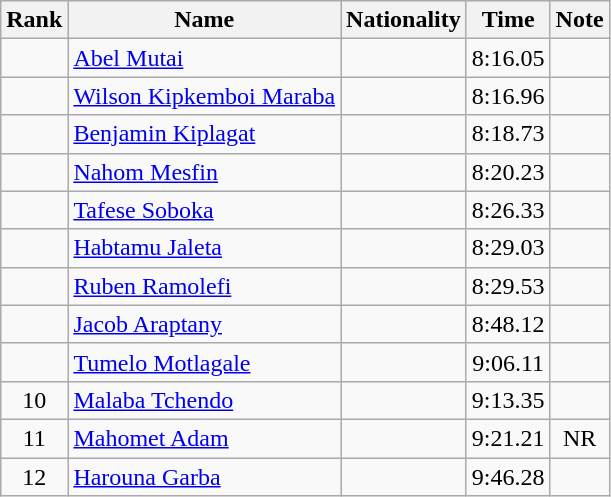<table class="wikitable sortable" style="text-align:center">
<tr>
<th>Rank</th>
<th>Name</th>
<th>Nationality</th>
<th>Time</th>
<th>Note</th>
</tr>
<tr>
<td></td>
<td align="left"><a href='#'>Abel Mutai</a></td>
<td align=left></td>
<td>8:16.05</td>
<td></td>
</tr>
<tr>
<td></td>
<td align="left"><a href='#'>Wilson Kipkemboi Maraba</a></td>
<td align=left></td>
<td>8:16.96</td>
<td></td>
</tr>
<tr>
<td></td>
<td align="left"><a href='#'>Benjamin Kiplagat</a></td>
<td align=left></td>
<td>8:18.73</td>
<td></td>
</tr>
<tr>
<td></td>
<td align="left"><a href='#'>Nahom Mesfin</a></td>
<td align=left></td>
<td>8:20.23</td>
<td></td>
</tr>
<tr>
<td></td>
<td align="left"><a href='#'>Tafese Soboka</a></td>
<td align=left></td>
<td>8:26.33</td>
<td></td>
</tr>
<tr>
<td></td>
<td align="left"><a href='#'>Habtamu Jaleta</a></td>
<td align=left></td>
<td>8:29.03</td>
<td></td>
</tr>
<tr>
<td></td>
<td align="left"><a href='#'>Ruben Ramolefi</a></td>
<td align=left></td>
<td>8:29.53</td>
<td></td>
</tr>
<tr>
<td></td>
<td align="left"><a href='#'>Jacob Araptany</a></td>
<td align=left></td>
<td>8:48.12</td>
<td></td>
</tr>
<tr>
<td></td>
<td align="left"><a href='#'>Tumelo Motlagale</a></td>
<td align=left></td>
<td>9:06.11</td>
<td></td>
</tr>
<tr>
<td>10</td>
<td align="left"><a href='#'>Malaba Tchendo</a></td>
<td align=left></td>
<td>9:13.35</td>
<td></td>
</tr>
<tr>
<td>11</td>
<td align="left"><a href='#'>Mahomet Adam</a></td>
<td align=left></td>
<td>9:21.21</td>
<td>NR</td>
</tr>
<tr>
<td>12</td>
<td align="left"><a href='#'>Harouna Garba</a></td>
<td align=left></td>
<td>9:46.28</td>
<td></td>
</tr>
</table>
